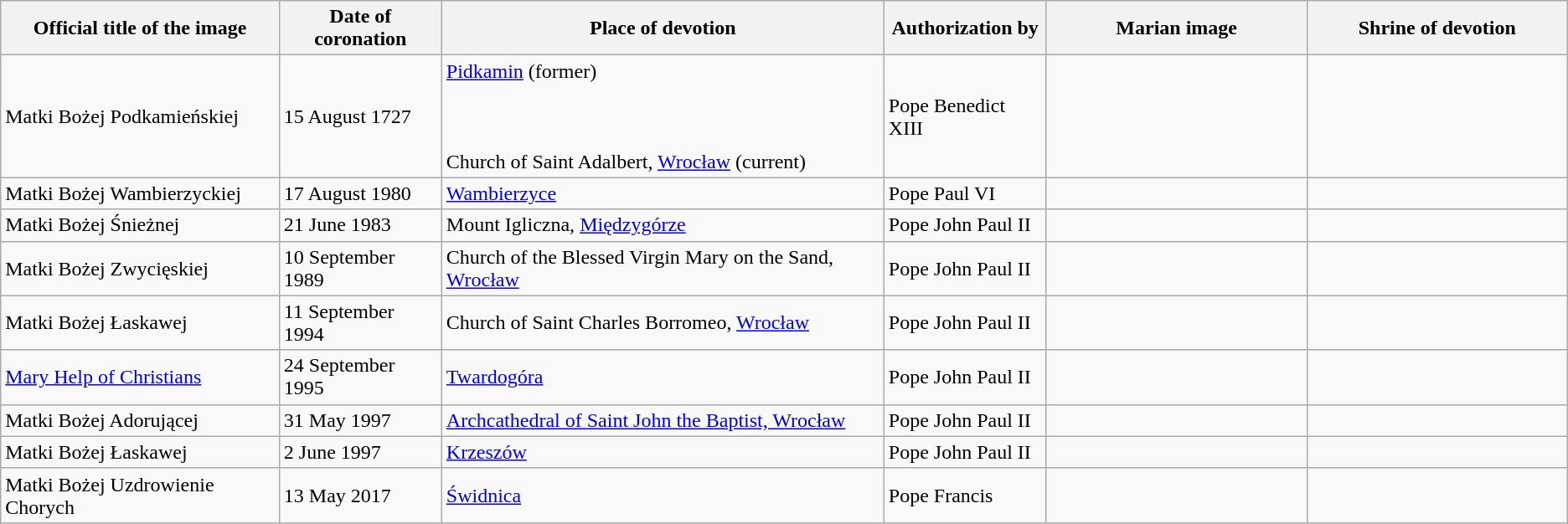<table class="wikitable sortable">
<tr>
<th>Official title of the image</th>
<th data-sort-type="date">Date of coronation</th>
<th>Place of devotion</th>
<th>Authorization by</th>
<th width=200px class=unsortable>Marian image</th>
<th width=200px class=unsortable>Shrine of devotion</th>
</tr>
<tr>
<td>Matki Bożej Podkamieńskiej</td>
<td>15 August 1727</td>
<td><a href='#'>Pidkamin</a> (former)<br><br><br><br>Church of Saint Adalbert, <a href='#'>Wrocław</a> (current)</td>
<td>Pope Benedict XIII</td>
<td></td>
<td></td>
</tr>
<tr>
<td>Matki Bożej Wambierzyckiej</td>
<td>17 August 1980</td>
<td><a href='#'>Wambierzyce</a></td>
<td>Pope Paul VI</td>
<td></td>
<td></td>
</tr>
<tr>
<td>Matki Bożej Śnieżnej</td>
<td>21 June 1983</td>
<td>Mount Igliczna, <a href='#'>Międzygórze</a></td>
<td>Pope John Paul II</td>
<td></td>
<td></td>
</tr>
<tr>
<td>Matki Bożej Zwycięskiej</td>
<td>10 September 1989</td>
<td>Church of the Blessed Virgin Mary on the Sand, <a href='#'>Wrocław</a></td>
<td>Pope John Paul II</td>
<td></td>
<td></td>
</tr>
<tr>
<td>Matki Bożej Łaskawej</td>
<td>11 September 1994</td>
<td>Church of Saint Charles Borromeo, <a href='#'>Wrocław</a></td>
<td>Pope John Paul II</td>
<td></td>
<td></td>
</tr>
<tr>
<td><a href='#'>Mary Help of Christians</a></td>
<td>24 September 1995</td>
<td><a href='#'>Twardogóra</a></td>
<td>Pope John Paul II</td>
<td></td>
<td></td>
</tr>
<tr>
<td>Matki Bożej Adorującej</td>
<td>31 May 1997</td>
<td><a href='#'>Archcathedral of Saint John the Baptist, Wrocław</a></td>
<td>Pope John Paul II</td>
<td></td>
<td></td>
</tr>
<tr>
<td>Matki Bożej Łaskawej</td>
<td>2 June 1997</td>
<td><a href='#'>Krzeszów</a></td>
<td>Pope John Paul II</td>
<td></td>
<td></td>
</tr>
<tr>
<td>Matki Bożej Uzdrowienie Chorych</td>
<td>13 May 2017</td>
<td><a href='#'>Świdnica</a></td>
<td>Pope Francis</td>
<td></td>
<td></td>
</tr>
</table>
